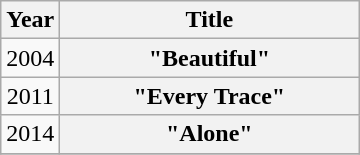<table class="wikitable plainrowheaders" style="text-align:center;">
<tr>
<th scope="col">Year</th>
<th scope="col" style="width:12em;">Title</th>
</tr>
<tr>
<td rowspan="1">2004</td>
<th scope="row">"Beautiful"</th>
</tr>
<tr>
<td rowspan="1">2011</td>
<th scope="row">"Every Trace"</th>
</tr>
<tr>
<td rowspan="1">2014</td>
<th scope="row">"Alone"</th>
</tr>
<tr>
</tr>
</table>
